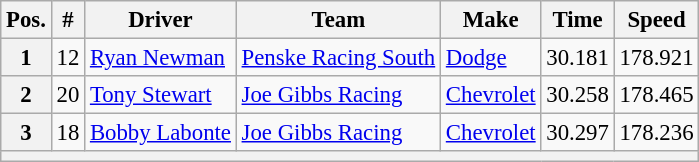<table class="wikitable" style="font-size:95%">
<tr>
<th>Pos.</th>
<th>#</th>
<th>Driver</th>
<th>Team</th>
<th>Make</th>
<th>Time</th>
<th>Speed</th>
</tr>
<tr>
<th>1</th>
<td>12</td>
<td><a href='#'>Ryan Newman</a></td>
<td><a href='#'>Penske Racing South</a></td>
<td><a href='#'>Dodge</a></td>
<td>30.181</td>
<td>178.921</td>
</tr>
<tr>
<th>2</th>
<td>20</td>
<td><a href='#'>Tony Stewart</a></td>
<td><a href='#'>Joe Gibbs Racing</a></td>
<td><a href='#'>Chevrolet</a></td>
<td>30.258</td>
<td>178.465</td>
</tr>
<tr>
<th>3</th>
<td>18</td>
<td><a href='#'>Bobby Labonte</a></td>
<td><a href='#'>Joe Gibbs Racing</a></td>
<td><a href='#'>Chevrolet</a></td>
<td>30.297</td>
<td>178.236</td>
</tr>
<tr>
<th colspan="7"></th>
</tr>
</table>
